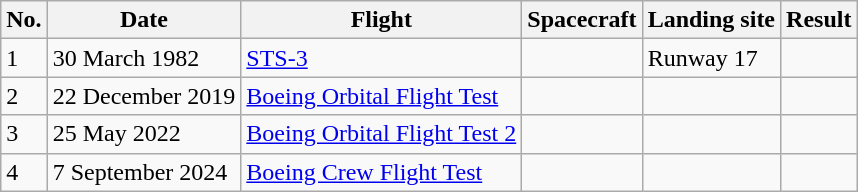<table class="wikitable">
<tr>
<th>No.</th>
<th>Date</th>
<th>Flight</th>
<th>Spacecraft</th>
<th>Landing site</th>
<th>Result</th>
</tr>
<tr>
<td>1</td>
<td>30 March 1982</td>
<td><a href='#'>STS-3</a></td>
<td></td>
<td>Runway 17</td>
<td></td>
</tr>
<tr>
<td>2</td>
<td>22 December 2019</td>
<td><a href='#'>Boeing Orbital Flight Test</a></td>
<td></td>
<td></td>
<td></td>
</tr>
<tr>
<td>3</td>
<td>25 May 2022</td>
<td><a href='#'>Boeing Orbital Flight Test 2</a></td>
<td></td>
<td></td>
<td></td>
</tr>
<tr>
<td>4</td>
<td>7 September 2024</td>
<td><a href='#'>Boeing Crew Flight Test</a></td>
<td></td>
<td></td>
<td></td>
</tr>
</table>
